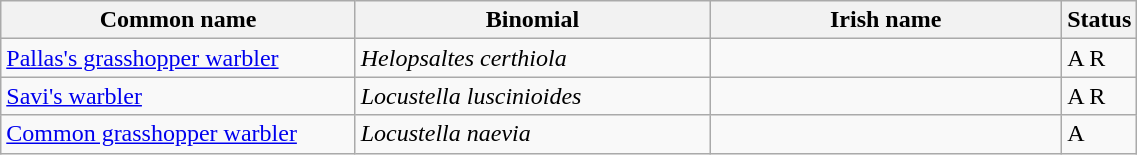<table width=60% class="wikitable">
<tr>
<th width=32%>Common name</th>
<th width=32%>Binomial</th>
<th width=32%>Irish name</th>
<th width=4%>Status</th>
</tr>
<tr>
<td><a href='#'>Pallas's grasshopper warbler</a></td>
<td><em>Helopsaltes certhiola</em></td>
<td></td>
<td>A R</td>
</tr>
<tr>
<td><a href='#'>Savi's warbler</a></td>
<td><em>Locustella luscinioides</em></td>
<td></td>
<td>A R</td>
</tr>
<tr>
<td><a href='#'>Common grasshopper warbler</a></td>
<td><em>Locustella naevia</em></td>
<td></td>
<td>A</td>
</tr>
</table>
